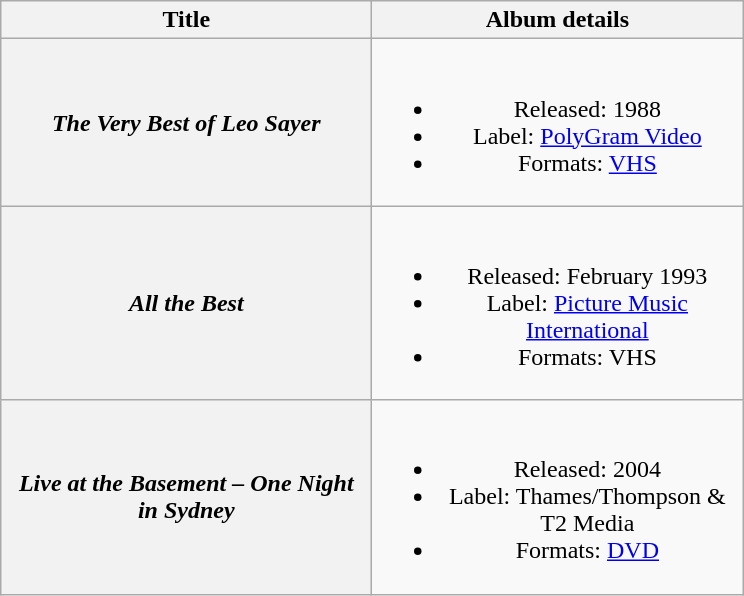<table class="wikitable plainrowheaders" style="text-align:center;">
<tr>
<th scope="col" style="width:15em;">Title</th>
<th scope="col" style="width:15em;">Album details</th>
</tr>
<tr>
<th scope="row"><em>The Very Best of Leo Sayer</em></th>
<td><br><ul><li>Released: 1988</li><li>Label: <a href='#'>PolyGram Video</a></li><li>Formats: <a href='#'>VHS</a></li></ul></td>
</tr>
<tr>
<th scope="row"><em>All the Best</em></th>
<td><br><ul><li>Released: February 1993</li><li>Label: <a href='#'>Picture Music International</a></li><li>Formats: VHS</li></ul></td>
</tr>
<tr>
<th scope="row"><em>Live at the Basement – One Night in Sydney</em></th>
<td><br><ul><li>Released: 2004</li><li>Label: Thames/Thompson & T2 Media</li><li>Formats: <a href='#'>DVD</a></li></ul></td>
</tr>
</table>
